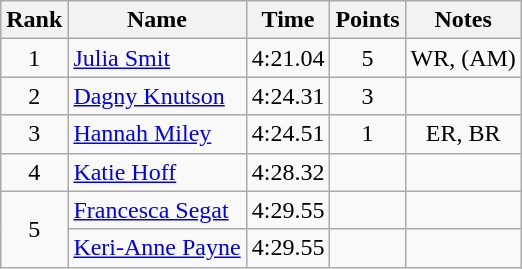<table class="wikitable" style="text-align:center">
<tr>
<th>Rank</th>
<th>Name</th>
<th>Time</th>
<th>Points</th>
<th>Notes</th>
</tr>
<tr>
<td>1</td>
<td align="left"> <a href='#'>Julia Smit</a></td>
<td>4:21.04</td>
<td>5</td>
<td>WR, (AM)</td>
</tr>
<tr>
<td>2</td>
<td align="left"> <a href='#'>Dagny Knutson</a></td>
<td>4:24.31</td>
<td>3</td>
<td></td>
</tr>
<tr>
<td>3</td>
<td align="left"> <a href='#'>Hannah Miley</a></td>
<td>4:24.51</td>
<td>1</td>
<td>ER, BR</td>
</tr>
<tr>
<td>4</td>
<td align="left"> <a href='#'>Katie Hoff</a></td>
<td>4:28.32</td>
<td></td>
<td></td>
</tr>
<tr>
<td rowspan="2">5</td>
<td align="left"> <a href='#'>Francesca Segat</a></td>
<td>4:29.55</td>
<td></td>
<td></td>
</tr>
<tr>
<td align="left"> <a href='#'>Keri-Anne Payne</a></td>
<td>4:29.55</td>
<td></td>
<td></td>
</tr>
</table>
